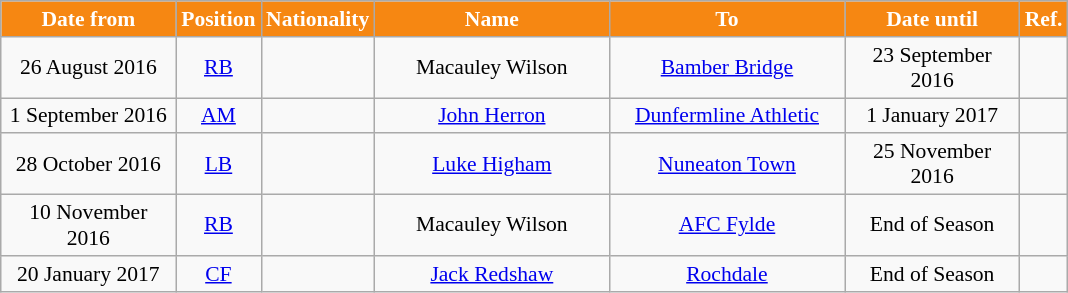<table class="wikitable"  style="text-align:center; font-size:90%; ">
<tr>
<th style="background:#F68712; color:white; width:110px;">Date from</th>
<th style="background:#F68712; color:white; width:50px;">Position</th>
<th style="background:#F68712; color:white; width:50px;">Nationality</th>
<th style="background:#F68712; color:white; width:150px;">Name</th>
<th style="background:#F68712; color:white; width:150px;">To</th>
<th style="background:#F68712; color:white; width:110px;">Date until</th>
<th style="background:#F68712; color:white; width:25px;">Ref.</th>
</tr>
<tr>
<td>26 August 2016</td>
<td><a href='#'>RB</a></td>
<td></td>
<td>Macauley Wilson</td>
<td><a href='#'>Bamber Bridge</a></td>
<td>23 September 2016</td>
<td></td>
</tr>
<tr>
<td>1 September 2016</td>
<td><a href='#'>AM</a></td>
<td></td>
<td><a href='#'>John Herron</a></td>
<td><a href='#'>Dunfermline Athletic</a></td>
<td>1 January 2017</td>
<td></td>
</tr>
<tr>
<td>28 October 2016</td>
<td><a href='#'>LB</a></td>
<td></td>
<td><a href='#'>Luke Higham</a></td>
<td><a href='#'>Nuneaton Town</a></td>
<td>25 November 2016</td>
<td></td>
</tr>
<tr>
<td>10 November 2016</td>
<td><a href='#'>RB</a></td>
<td></td>
<td>Macauley Wilson</td>
<td><a href='#'>AFC Fylde</a></td>
<td>End of Season </td>
<td></td>
</tr>
<tr>
<td>20 January 2017</td>
<td><a href='#'>CF</a></td>
<td></td>
<td><a href='#'>Jack Redshaw</a></td>
<td><a href='#'>Rochdale</a></td>
<td>End of Season</td>
<td></td>
</tr>
</table>
